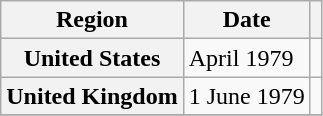<table class="wikitable plainrowheaders">
<tr>
<th scope="col">Region</th>
<th scope="col">Date</th>
<th scope="col"></th>
</tr>
<tr>
<th scope="row">United States</th>
<td>April 1979</td>
<td></td>
</tr>
<tr>
<th scope="row">United Kingdom</th>
<td>1 June 1979</td>
<td></td>
</tr>
<tr>
</tr>
</table>
